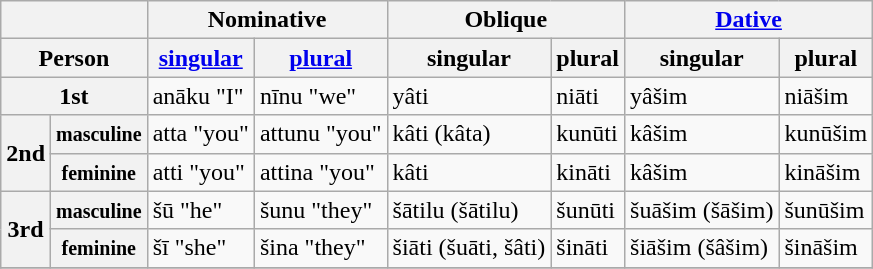<table class="wikitable">
<tr>
<th colspan=2></th>
<th colspan=2>Nominative</th>
<th colspan=2>Oblique</th>
<th colspan=2><a href='#'>Dative</a></th>
</tr>
<tr>
<th colspan=2>Person</th>
<th><a href='#'>singular</a></th>
<th><a href='#'>plural</a></th>
<th>singular</th>
<th>plural</th>
<th>singular</th>
<th>plural</th>
</tr>
<tr>
<th colspan=2>1st</th>
<td>anāku "I"</td>
<td>nīnu "we"</td>
<td>yâti</td>
<td>niāti</td>
<td>yâšim</td>
<td>niāšim</td>
</tr>
<tr>
<th rowspan=2>2nd</th>
<th><small>masculine</small></th>
<td>atta "you"</td>
<td>attunu "you"</td>
<td>kâti (kâta)</td>
<td>kunūti</td>
<td>kâšim</td>
<td>kunūšim</td>
</tr>
<tr>
<th><small>feminine</small></th>
<td>atti "you"</td>
<td>attina "you"</td>
<td>kâti</td>
<td>kināti</td>
<td>kâšim</td>
<td>kināšim</td>
</tr>
<tr>
<th rowspan=2>3rd</th>
<th><small>masculine</small></th>
<td>šū "he"</td>
<td>šunu "they"</td>
<td>šātilu (šātilu)</td>
<td>šunūti</td>
<td>šuāšim (šāšim)</td>
<td>šunūšim</td>
</tr>
<tr>
<th><small>feminine</small></th>
<td>šī "she"</td>
<td>šina "they"</td>
<td>šiāti (šuāti, šâti)</td>
<td>šināti</td>
<td>šiāšim (šâšim)</td>
<td>šināšim</td>
</tr>
<tr>
</tr>
</table>
